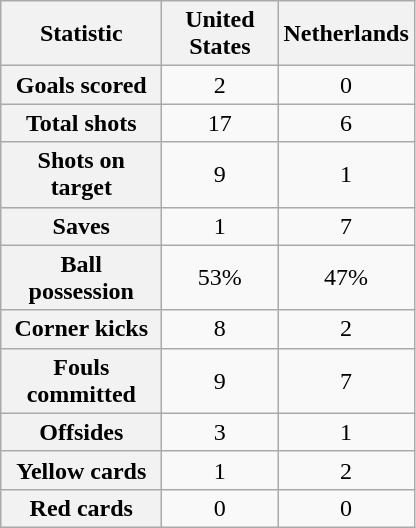<table class="wikitable plainrowheaders" style="text-align:center">
<tr>
<th scope="col" style="width:100px">Statistic</th>
<th scope="col" style="width:70px">United States</th>
<th scope="col" style="width:70px">Netherlands</th>
</tr>
<tr>
<th scope=row>Goals scored</th>
<td>2</td>
<td>0</td>
</tr>
<tr>
<th scope=row>Total shots</th>
<td>17</td>
<td>6</td>
</tr>
<tr>
<th scope=row>Shots on target</th>
<td>9</td>
<td>1</td>
</tr>
<tr>
<th scope=row>Saves</th>
<td>1</td>
<td>7</td>
</tr>
<tr>
<th scope=row>Ball possession</th>
<td>53%</td>
<td>47%</td>
</tr>
<tr>
<th scope=row>Corner kicks</th>
<td>8</td>
<td>2</td>
</tr>
<tr>
<th scope=row>Fouls committed</th>
<td>9</td>
<td>7</td>
</tr>
<tr>
<th scope=row>Offsides</th>
<td>3</td>
<td>1</td>
</tr>
<tr>
<th scope=row>Yellow cards</th>
<td>1</td>
<td>2</td>
</tr>
<tr>
<th scope=row>Red cards</th>
<td>0</td>
<td>0</td>
</tr>
</table>
